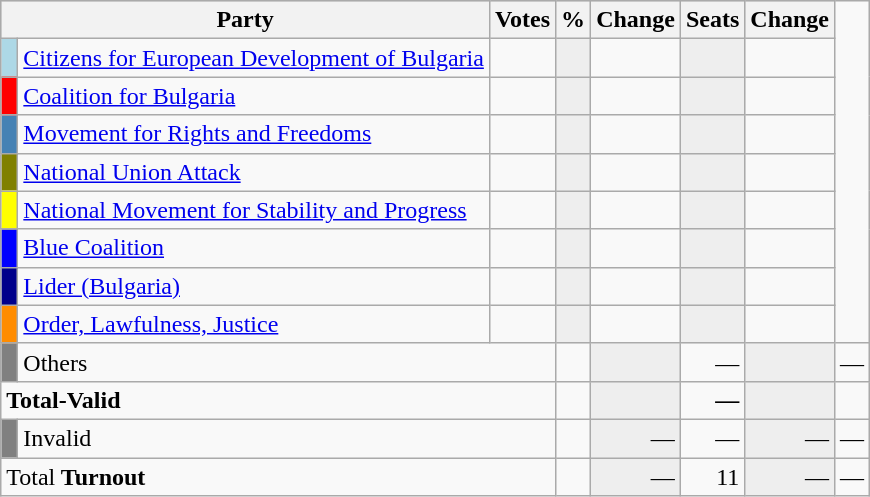<table class="wikitable" border="1">
<tr style="background-color:#C9C9C9">
<th align=left colspan=2 valign=top>Party</th>
<th align-right>Votes</th>
<th align=right>%</th>
<th align=right>Change</th>
<th align=right>Seats</th>
<th align=right>Change</th>
</tr>
<tr>
<td bgcolor="lightblue"> </td>
<td align=left><a href='#'>Citizens for European Development of Bulgaria</a></td>
<td align=right></td>
<td align=right style="background-color:#EEEEEE"></td>
<td align=right></td>
<td align=right style="background-color:#EEEEEE"></td>
<td align=right></td>
</tr>
<tr>
<td bgcolor="red"> </td>
<td align=left><a href='#'>Coalition for Bulgaria</a></td>
<td align=right></td>
<td align=right style="background-color:#EEEEEE"></td>
<td align=right></td>
<td align=right style="background-color:#EEEEEE"></td>
<td align=right></td>
</tr>
<tr>
<td bgcolor="#4682B4"> </td>
<td align=left><a href='#'>Movement for Rights and Freedoms</a></td>
<td align=right></td>
<td align=right style="background-color:#EEEEEE"></td>
<td align=right></td>
<td align=right style="background-color:#EEEEEE"></td>
<td align=right></td>
</tr>
<tr>
<td bgcolor="#808000"> </td>
<td align=left><a href='#'>National Union Attack</a></td>
<td align=right></td>
<td align=right style="background-color:#EEEEEE"></td>
<td align=right></td>
<td align=right style="background-color:#EEEEEE"></td>
<td align=right></td>
</tr>
<tr>
<td bgcolor="yellow"> </td>
<td align=left><a href='#'>National Movement for Stability and Progress</a></td>
<td align=right></td>
<td align=right style="background-color:#EEEEEE"></td>
<td align=right></td>
<td align=right style="background-color:#EEEEEE"></td>
<td align=right></td>
</tr>
<tr>
<td bgcolor="blue"> </td>
<td align=left><a href='#'>Blue Coalition</a></td>
<td align=right></td>
<td align=right style="background-color:#EEEEEE"></td>
<td align=right></td>
<td align=right style="background-color:#EEEEEE"></td>
<td align=right></td>
</tr>
<tr>
<td bgcolor="darkblue"> </td>
<td align=left><a href='#'>Lider (Bulgaria)</a></td>
<td align=right></td>
<td align=right style="background-color:#EEEEEE"></td>
<td align=right></td>
<td align=right style="background-color:#EEEEEE"></td>
<td align=right></td>
</tr>
<tr>
<td bgcolor="darkorange"> </td>
<td align=left><a href='#'>Order, Lawfulness, Justice</a></td>
<td align=right></td>
<td align=right style="background-color:#EEEEEE"></td>
<td align=right></td>
<td align=right style="background-color:#EEEEEE"></td>
<td align=right></td>
</tr>
<tr>
<td bgcolor="grey"> </td>
<td align=left colspan=2>Others</td>
<td align=right></td>
<td align=right style="background-color:#EEEEEE"></td>
<td align=right>—</td>
<td align=right style="background-color:#EEEEEE"></td>
<td align=right>—</td>
</tr>
<tr>
<td align=left colspan=3><strong>Total-Valid</strong></td>
<td align=right></td>
<td align=right style="background-color:#EEEEEE"></td>
<td align=right><strong>—<em></td>
<td align=right style="background-color:#EEEEEE"></td>
<td align=right></td>
</tr>
<tr>
<td bgcolor="grey"></td>
<td align=left colspan=2>Invalid</td>
<td align=right></td>
<td align=right style="background-color:#EEEEEE">—</td>
<td align=right>—</td>
<td align=right style="background-color:#EEEEEE">—</td>
<td align=right>—</td>
</tr>
<tr>
<td align=left colspan=3></strong>Total<strong>      </em> Turnout<em></td>
<td align=right></td>
<td align=right style="background-color:#EEEEEE"></strong>—<strong></td>
<td align=right></strong>11<strong></td>
<td align=right style="background-color:#EEEEEE"></strong>—<strong></td>
<td align=right></strong>—<strong></td>
</tr>
</table>
